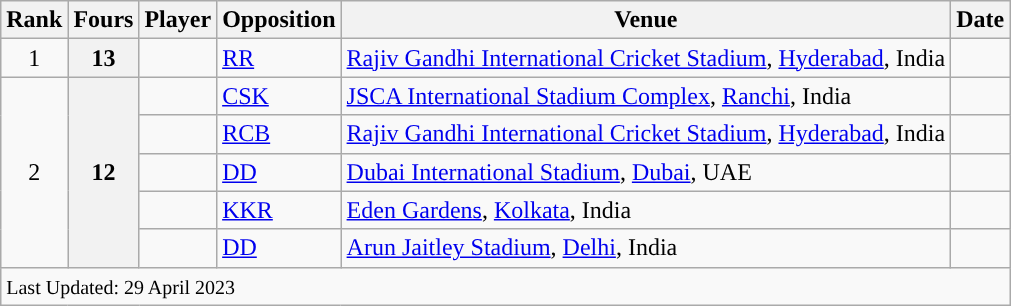<table class="wikitable">
<tr>
<th style="text-align:center;">Rank</th>
<th style="text-align:center;">Fours</th>
<th style="text-align:center;">Player</th>
<th style="text-align:center;">Opposition</th>
<th style="text-align:center;">Venue</th>
<th style="text-align:center;">Date</th>
</tr>
<tr>
<td align=center>1</td>
<th scope=row style=text-align:center;>13</th>
<td></td>
<td><a href='#'>RR</a></td>
<td><a href='#'>Rajiv Gandhi International Cricket Stadium</a>, <a href='#'>Hyderabad</a>, India</td>
<td></td>
</tr>
<tr>
<td align=center rowspan=5>2</td>
<th scope=row style=text-align:center; rowspan=5>12</th>
<td></td>
<td><a href='#'>CSK</a></td>
<td><a href='#'>JSCA International Stadium Complex</a>, <a href='#'>Ranchi</a>, India</td>
<td></td>
</tr>
<tr>
<td></td>
<td><a href='#'>RCB</a></td>
<td><a href='#'>Rajiv Gandhi International Cricket Stadium</a>, <a href='#'>Hyderabad</a>, India</td>
<td></td>
</tr>
<tr>
<td></td>
<td><a href='#'>DD</a></td>
<td><a href='#'>Dubai International Stadium</a>, <a href='#'>Dubai</a>, UAE</td>
<td></td>
</tr>
<tr>
<td></td>
<td><a href='#'>KKR</a></td>
<td><a href='#'>Eden Gardens</a>, <a href='#'>Kolkata</a>, India</td>
<td></td>
</tr>
<tr>
<td></td>
<td><a href='#'>DD</a></td>
<td><a href='#'>Arun Jaitley Stadium</a>, <a href='#'>Delhi</a>, India</td>
<td></td>
</tr>
<tr class=sortbottom>
<td colspan=6><small>Last Updated: 29 April 2023</small></td>
</tr>
</table>
